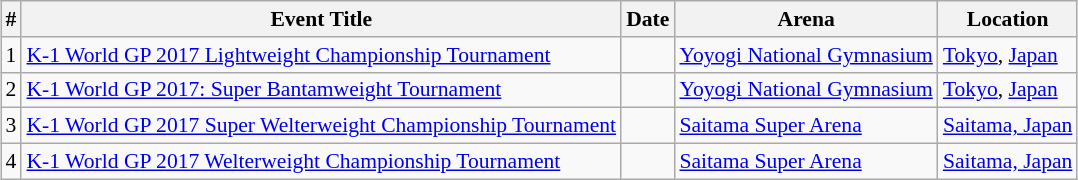<table class="sortable wikitable succession-box" style="margin:1.0em auto; font-size:90%;">
<tr>
<th scope="col">#</th>
<th scope="col">Event Title</th>
<th scope="col">Date</th>
<th scope="col">Arena</th>
<th scope="col">Location</th>
</tr>
<tr>
<td align=center>1</td>
<td><a href='#'>K-1 World GP 2017 Lightweight Championship Tournament</a></td>
<td></td>
<td><a href='#'>Yoyogi National Gymnasium</a></td>
<td> <a href='#'>Tokyo</a>, <a href='#'>Japan</a></td>
</tr>
<tr>
<td align=center>2</td>
<td><a href='#'>K-1 World GP 2017: Super Bantamweight Tournament</a></td>
<td></td>
<td><a href='#'>Yoyogi National Gymnasium</a></td>
<td> <a href='#'>Tokyo</a>, <a href='#'>Japan</a></td>
</tr>
<tr>
<td align=center>3</td>
<td><a href='#'>K-1 World GP 2017 Super Welterweight Championship Tournament</a></td>
<td></td>
<td><a href='#'>Saitama Super Arena</a></td>
<td> <a href='#'>Saitama, Japan</a></td>
</tr>
<tr>
<td align=center>4</td>
<td><a href='#'>K-1 World GP 2017 Welterweight Championship Tournament</a></td>
<td></td>
<td><a href='#'>Saitama Super Arena</a></td>
<td> <a href='#'>Saitama, Japan</a></td>
</tr>
</table>
